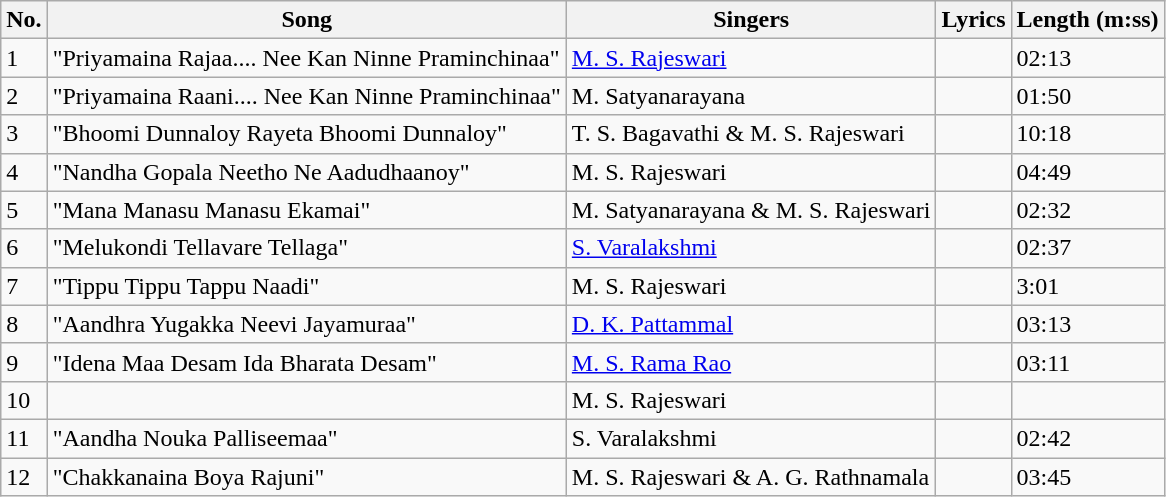<table class="wikitable">
<tr>
<th>No.</th>
<th>Song</th>
<th>Singers</th>
<th>Lyrics</th>
<th>Length (m:ss)</th>
</tr>
<tr>
<td>1</td>
<td>"Priyamaina Rajaa.... Nee Kan Ninne Praminchinaa"</td>
<td><a href='#'>M. S. Rajeswari</a></td>
<td></td>
<td>02:13</td>
</tr>
<tr>
<td>2</td>
<td>"Priyamaina Raani.... Nee Kan Ninne Praminchinaa"</td>
<td>M. Satyanarayana</td>
<td></td>
<td>01:50</td>
</tr>
<tr>
<td>3</td>
<td>"Bhoomi Dunnaloy Rayeta Bhoomi Dunnaloy"</td>
<td>T. S. Bagavathi & M. S. Rajeswari</td>
<td></td>
<td>10:18</td>
</tr>
<tr>
<td>4</td>
<td>"Nandha Gopala Neetho Ne Aadudhaanoy"</td>
<td>M. S. Rajeswari</td>
<td></td>
<td>04:49</td>
</tr>
<tr>
<td>5</td>
<td>"Mana Manasu Manasu Ekamai"</td>
<td>M. Satyanarayana  & M. S. Rajeswari</td>
<td></td>
<td>02:32</td>
</tr>
<tr>
<td>6</td>
<td>"Melukondi Tellavare Tellaga"</td>
<td><a href='#'>S. Varalakshmi</a></td>
<td></td>
<td>02:37</td>
</tr>
<tr>
<td>7</td>
<td>"Tippu Tippu Tappu Naadi"</td>
<td>M. S. Rajeswari</td>
<td></td>
<td>3:01</td>
</tr>
<tr>
<td>8</td>
<td>"Aandhra Yugakka Neevi Jayamuraa"</td>
<td><a href='#'>D. K. Pattammal</a></td>
<td></td>
<td>03:13</td>
</tr>
<tr>
<td>9</td>
<td>"Idena Maa Desam Ida Bharata Desam"</td>
<td><a href='#'>M. S. Rama Rao</a></td>
<td></td>
<td>03:11</td>
</tr>
<tr>
<td>10</td>
<td></td>
<td>M. S. Rajeswari</td>
<td></td>
<td></td>
</tr>
<tr>
<td>11</td>
<td>"Aandha Nouka Palliseemaa"</td>
<td>S. Varalakshmi</td>
<td></td>
<td>02:42</td>
</tr>
<tr>
<td>12</td>
<td>"Chakkanaina Boya Rajuni"</td>
<td>M. S. Rajeswari & A. G. Rathnamala</td>
<td></td>
<td>03:45</td>
</tr>
</table>
